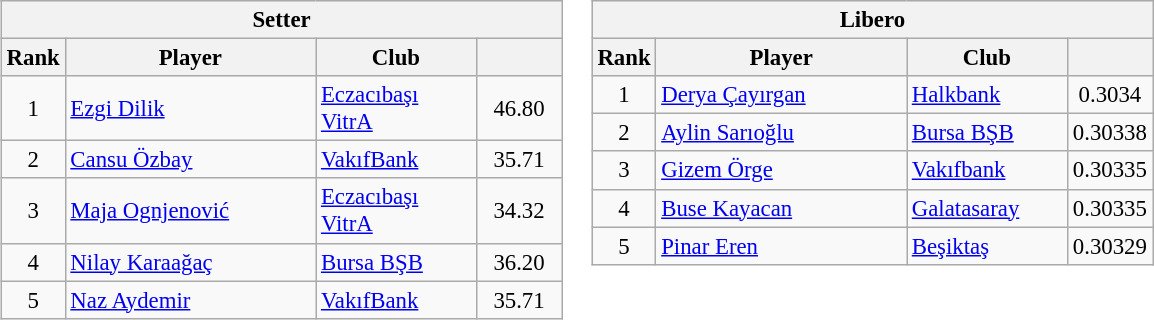<table>
<tr>
<td valign="top" width=0%><br><table class="wikitable" style="font-size:95%; text-align:center;">
<tr>
<th colspan="4">Setter</th>
</tr>
<tr>
<th width=30>Rank</th>
<th width=160>Player</th>
<th width=100>Club</th>
<th width=50></th>
</tr>
<tr>
<td>1</td>
<td align="left"> <a href='#'>Ezgi Dilik</a></td>
<td align="left"><a href='#'>Eczacıbaşı VitrA</a></td>
<td>46.80</td>
</tr>
<tr>
<td>2</td>
<td align="left"> <a href='#'>Cansu Özbay</a></td>
<td align="left"><a href='#'>VakıfBank</a></td>
<td>35.71</td>
</tr>
<tr>
<td>3</td>
<td align="left"> <a href='#'>Maja Ognjenović</a></td>
<td align="left"><a href='#'>Eczacıbaşı VitrA</a></td>
<td>34.32</td>
</tr>
<tr>
<td>4</td>
<td align="left"> <a href='#'>Nilay Karaağaç</a></td>
<td align="left"><a href='#'>Bursa BŞB</a></td>
<td>36.20</td>
</tr>
<tr>
<td>5</td>
<td align="left"> <a href='#'>Naz Aydemir</a></td>
<td align="left"><a href='#'>VakıfBank</a></td>
<td>35.71</td>
</tr>
</table>
</td>
<td valign="top" width=0%><br><table class="wikitable" style="font-size:95%; text-align:center;">
<tr>
<th colspan="4">Libero</th>
</tr>
<tr>
<th width=30>Rank</th>
<th width=160>Player</th>
<th width=100>Club</th>
<th width=50></th>
</tr>
<tr>
<td>1</td>
<td align="left"> <a href='#'>Derya Çayırgan</a></td>
<td align="left"><a href='#'>Halkbank</a></td>
<td>0.3034</td>
</tr>
<tr>
<td>2</td>
<td align="left"> <a href='#'>Aylin Sarıoğlu</a></td>
<td align="left"><a href='#'>Bursa BŞB</a></td>
<td>0.30338</td>
</tr>
<tr>
<td>3</td>
<td align="left"> <a href='#'>Gizem Örge</a></td>
<td align="left"><a href='#'>Vakıfbank</a></td>
<td>0.30335</td>
</tr>
<tr>
<td>4</td>
<td align="left"> <a href='#'>Buse Kayacan</a></td>
<td align="left"><a href='#'>Galatasaray</a></td>
<td>0.30335</td>
</tr>
<tr>
<td>5</td>
<td align="left"> <a href='#'>Pinar Eren</a></td>
<td align="left"><a href='#'>Beşiktaş</a></td>
<td>0.30329</td>
</tr>
</table>
</td>
</tr>
</table>
